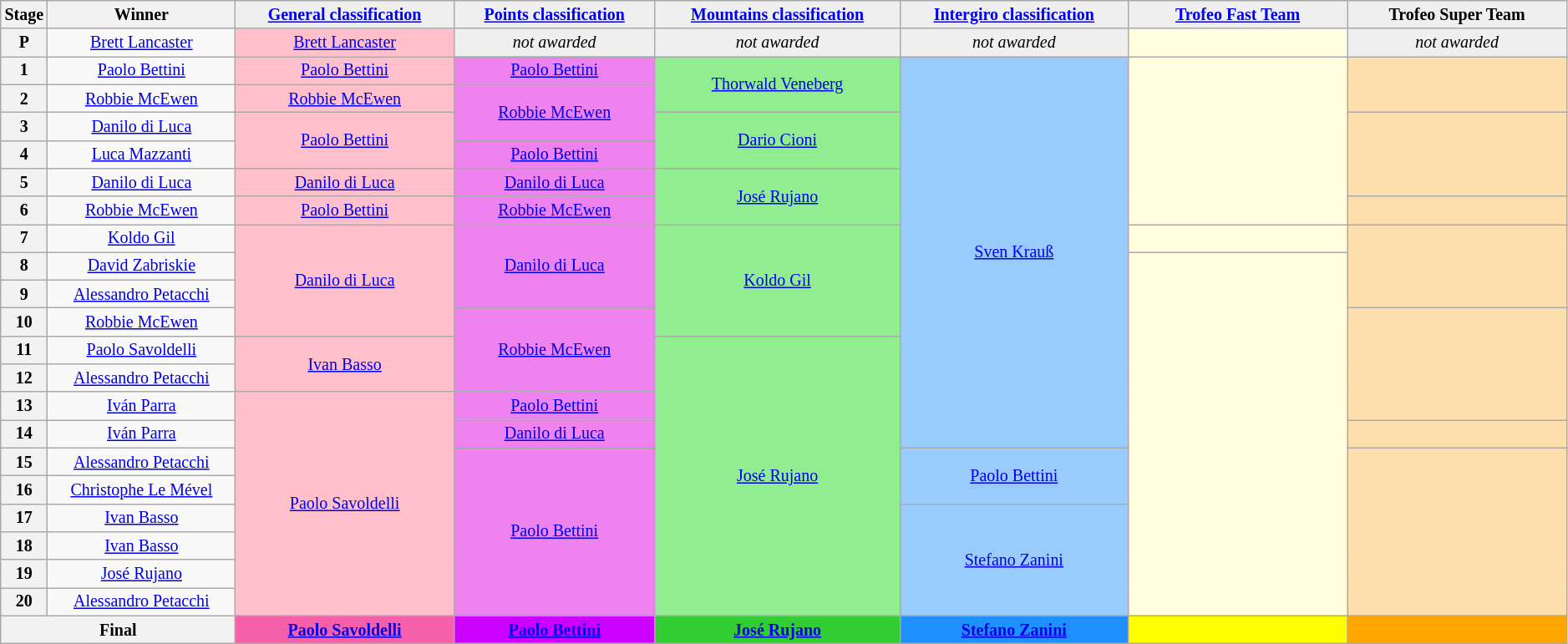<table class="wikitable" style="text-align: center; font-size:smaller;">
<tr style="background:#efefef;">
<th style="width:1%;">Stage</th>
<th style="width:12%;">Winner</th>
<th style="background:#efefef; style=;"width:14%;"><a href='#'>General classification</a><br></th>
<th style="background:#efefef; style=;"width:14%;"><a href='#'>Points classification</a><br></th>
<th style="background:#efefef; style=;"width:14%;"><a href='#'>Mountains classification</a><br></th>
<th style="background:#efefef; style=;"width:14%;"><a href='#'>Intergiro classification</a><br></th>
<th style="background:#efefef; width:14%;"><a href='#'>Trofeo Fast Team</a></th>
<th style="background:#efefef; width:14%;">Trofeo Super Team</th>
</tr>
<tr>
<th>P</th>
<td><a href='#'>Brett Lancaster</a></td>
<td style="background:pink;"><a href='#'>Brett Lancaster</a></td>
<td style="background:#EFEFEF;"><em>not awarded</em></td>
<td style="background:#EFEFEF;"><em>not awarded</em></td>
<td style="background:#EFEFEF;"><em>not awarded</em></td>
<td style="background:lightyellow;"></td>
<td style="background:#EFEFEF;"><em>not awarded</em></td>
</tr>
<tr>
<th>1</th>
<td><a href='#'>Paolo Bettini</a></td>
<td style="background:pink;"><a href='#'>Paolo Bettini</a></td>
<td style="background:violet;"><a href='#'>Paolo Bettini</a></td>
<td style="background:lightgreen;" rowspan="2"><a href='#'>Thorwald Veneberg</a></td>
<td style="background:#99CBFF;" rowspan="14"><a href='#'>Sven Krauß</a></td>
<td style="background:lightyellow;" rowspan="6"></td>
<td style="background:navajowhite;" rowspan="2"></td>
</tr>
<tr>
<th>2</th>
<td><a href='#'>Robbie McEwen</a></td>
<td style="background:pink;"><a href='#'>Robbie McEwen</a></td>
<td style="background:violet;" rowspan="2"><a href='#'>Robbie McEwen</a></td>
</tr>
<tr>
<th>3</th>
<td><a href='#'>Danilo di Luca</a></td>
<td style="background:pink;" rowspan="2"><a href='#'>Paolo Bettini</a></td>
<td style="background:lightgreen;" rowspan="2"><a href='#'>Dario Cioni</a></td>
<td style="background:navajowhite;" rowspan="3"></td>
</tr>
<tr>
<th>4</th>
<td><a href='#'>Luca Mazzanti</a></td>
<td style="background:violet;"><a href='#'>Paolo Bettini</a></td>
</tr>
<tr>
<th>5</th>
<td><a href='#'>Danilo di Luca</a></td>
<td style="background:pink;"><a href='#'>Danilo di Luca</a></td>
<td style="background:violet;"><a href='#'>Danilo di Luca</a></td>
<td style="background:lightgreen;" rowspan="2"><a href='#'>José Rujano</a></td>
</tr>
<tr>
<th>6</th>
<td><a href='#'>Robbie McEwen</a></td>
<td style="background:pink;"><a href='#'>Paolo Bettini</a></td>
<td style="background:violet;"><a href='#'>Robbie McEwen</a></td>
<td style="background:navajowhite;"></td>
</tr>
<tr>
<th>7</th>
<td><a href='#'>Koldo Gil</a></td>
<td style="background:pink;" rowspan="4"><a href='#'>Danilo di Luca</a></td>
<td style="background:violet;" rowspan="3"><a href='#'>Danilo di Luca</a></td>
<td style="background:lightgreen;" rowspan="4"><a href='#'>Koldo Gil</a></td>
<td style="background:lightyellow;"></td>
<td style="background:navajowhite;" rowspan="3"></td>
</tr>
<tr>
<th>8</th>
<td><a href='#'>David Zabriskie</a></td>
<td style="background:lightyellow;" rowspan="13"></td>
</tr>
<tr>
<th>9</th>
<td><a href='#'>Alessandro Petacchi</a></td>
</tr>
<tr>
<th>10</th>
<td><a href='#'>Robbie McEwen</a></td>
<td style="background:violet;" rowspan="3"><a href='#'>Robbie McEwen</a></td>
<td style="background:navajowhite;" rowspan="4"></td>
</tr>
<tr>
<th>11</th>
<td><a href='#'>Paolo Savoldelli</a></td>
<td style="background:pink;" rowspan="2"><a href='#'>Ivan Basso</a></td>
<td style="background:lightgreen;" rowspan="10"><a href='#'>José Rujano</a></td>
</tr>
<tr>
<th>12</th>
<td><a href='#'>Alessandro Petacchi</a></td>
</tr>
<tr>
<th>13</th>
<td><a href='#'>Iván Parra</a></td>
<td style="background:pink;" rowspan="8"><a href='#'>Paolo Savoldelli</a></td>
<td style="background:violet;"><a href='#'>Paolo Bettini</a></td>
</tr>
<tr>
<th>14</th>
<td><a href='#'>Iván Parra</a></td>
<td style="background:violet;"><a href='#'>Danilo di Luca</a></td>
<td style="background:navajowhite;"></td>
</tr>
<tr>
<th>15</th>
<td><a href='#'>Alessandro Petacchi</a></td>
<td style="background:violet;" rowspan="6"><a href='#'>Paolo Bettini</a></td>
<td style="background:#99CBFF;" rowspan="2"><a href='#'>Paolo Bettini</a></td>
<td style="background:navajowhite;" rowspan="6"></td>
</tr>
<tr>
<th>16</th>
<td><a href='#'>Christophe Le Mével</a></td>
</tr>
<tr>
<th>17</th>
<td><a href='#'>Ivan Basso</a></td>
<td style="background:#99CBFF;" rowspan="4"><a href='#'>Stefano Zanini</a></td>
</tr>
<tr>
<th>18</th>
<td><a href='#'>Ivan Basso</a></td>
</tr>
<tr>
<th>19</th>
<td><a href='#'>José Rujano</a></td>
</tr>
<tr>
<th>20</th>
<td><a href='#'>Alessandro Petacchi</a></td>
</tr>
<tr>
<th colspan=2><strong>Final</strong></th>
<th style="background:#F660AB;"><strong><a href='#'>Paolo Savoldelli</a></strong></th>
<th style="background:#c0f;"><strong><a href='#'>Paolo Bettini</a></strong></th>
<th style="background:#32CD32;"><strong><a href='#'>José Rujano</a></strong></th>
<th style="background:dodgerblue;"><strong><a href='#'>Stefano Zanini</a></strong></th>
<th style="background:yellow;"><strong></strong></th>
<th style="background:orange;"><strong></strong></th>
</tr>
</table>
